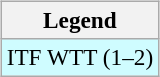<table>
<tr valign=top>
<td><br><table class="wikitable" style=font-size:97%>
<tr>
<th>Legend</th>
</tr>
<tr style="background:#cffcff;">
<td>ITF WTT (1–2)</td>
</tr>
</table>
</td>
<td></td>
</tr>
</table>
